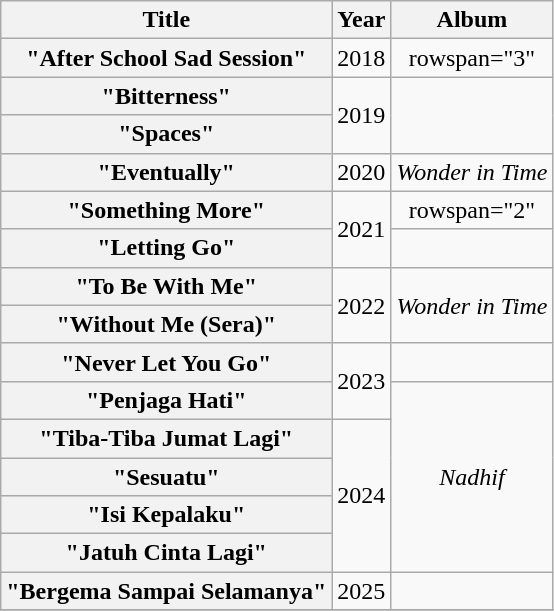<table class="wikitable plainrowheaders" style="text-align:center">
<tr>
<th scope="col">Title</th>
<th>Year</th>
<th scope="col">Album</th>
</tr>
<tr>
<th scope="row">"After School Sad Session"</th>
<td>2018</td>
<td>rowspan="3" </td>
</tr>
<tr>
<th scope="row">"Bitterness"</th>
<td rowspan="2">2019</td>
</tr>
<tr>
<th scope="row">"Spaces"</th>
</tr>
<tr>
<th scope="row">"Eventually"</th>
<td>2020</td>
<td><em>Wonder in Time</em></td>
</tr>
<tr>
<th scope="row">"Something More"</th>
<td rowspan="2">2021</td>
<td>rowspan="2" </td>
</tr>
<tr>
<th scope="row">"Letting Go"</th>
</tr>
<tr>
<th scope="row">"To Be With Me"</th>
<td rowspan="2">2022</td>
<td rowspan="2"><em>Wonder in Time</em></td>
</tr>
<tr>
<th scope="row">"Without Me (Sera)"</th>
</tr>
<tr>
<th scope="row">"Never Let You Go"<br></th>
<td rowspan="2">2023</td>
<td></td>
</tr>
<tr>
<th scope="row">"Penjaga Hati"</th>
<td rowspan="5"><em>Nadhif</em></td>
</tr>
<tr>
<th scope="row">"Tiba-Tiba Jumat Lagi"</th>
<td rowspan="4">2024</td>
</tr>
<tr>
<th scope="row">"Sesuatu"</th>
</tr>
<tr>
<th scope="row">"Isi Kepalaku"</th>
</tr>
<tr>
<th scope="row">"Jatuh Cinta Lagi"</th>
</tr>
<tr>
<th scope="row">"Bergema Sampai Selamanya"</th>
<td>2025</td>
<td></td>
</tr>
<tr>
</tr>
</table>
